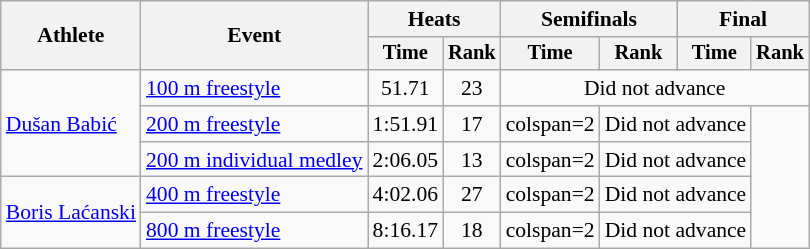<table class=wikitable style="font-size:90%">
<tr>
<th rowspan=2>Athlete</th>
<th rowspan=2>Event</th>
<th colspan="2">Heats</th>
<th colspan="2">Semifinals</th>
<th colspan="2">Final</th>
</tr>
<tr style="font-size:95%">
<th>Time</th>
<th>Rank</th>
<th>Time</th>
<th>Rank</th>
<th>Time</th>
<th>Rank</th>
</tr>
<tr align=center>
<td rowspan=3 align=left><a href='#'>Dušan Babić</a></td>
<td align=left><a href='#'>100 m freestyle</a></td>
<td>51.71</td>
<td>23</td>
<td colspan=4>Did not advance</td>
</tr>
<tr align=center>
<td align=left><a href='#'>200 m freestyle</a></td>
<td>1:51.91</td>
<td>17</td>
<td>colspan=2 </td>
<td colspan=2>Did not advance</td>
</tr>
<tr align="center">
<td align="left"><a href='#'>200 m individual medley</a></td>
<td>2:06.05</td>
<td>13</td>
<td>colspan=2 </td>
<td colspan=2>Did not advance</td>
</tr>
<tr align=center>
<td align=left rowspan=2><a href='#'>Boris Laćanski</a></td>
<td align=left><a href='#'>400 m freestyle</a></td>
<td>4:02.06</td>
<td>27</td>
<td>colspan=2 </td>
<td colspan=2>Did not advance</td>
</tr>
<tr align=center>
<td align=left><a href='#'>800 m freestyle</a></td>
<td>8:16.17</td>
<td>18</td>
<td>colspan=2 </td>
<td colspan=2>Did not advance</td>
</tr>
</table>
